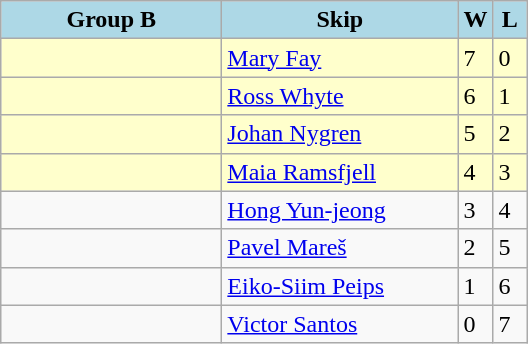<table class="wikitable">
<tr>
<th style="background: #ADD8E6;" width=140>Group B</th>
<th style="background: #ADD8E6;" width=150>Skip</th>
<th style="background: #ADD8E6;" width=15>W</th>
<th style="background: #ADD8E6;" width=15>L</th>
</tr>
<tr bgcolor=#ffffcc>
<td></td>
<td><a href='#'>Mary Fay</a></td>
<td>7</td>
<td>0</td>
</tr>
<tr bgcolor=#ffffcc>
<td></td>
<td><a href='#'>Ross Whyte</a></td>
<td>6</td>
<td>1</td>
</tr>
<tr bgcolor=#ffffcc>
<td></td>
<td><a href='#'>Johan Nygren</a></td>
<td>5</td>
<td>2</td>
</tr>
<tr bgcolor=#ffffcc>
<td></td>
<td><a href='#'>Maia Ramsfjell</a></td>
<td>4</td>
<td>3</td>
</tr>
<tr>
<td></td>
<td><a href='#'>Hong Yun-jeong</a></td>
<td>3</td>
<td>4</td>
</tr>
<tr>
<td></td>
<td><a href='#'>Pavel Mareš</a></td>
<td>2</td>
<td>5</td>
</tr>
<tr>
<td></td>
<td><a href='#'>Eiko-Siim Peips</a></td>
<td>1</td>
<td>6</td>
</tr>
<tr>
<td></td>
<td><a href='#'>Victor Santos</a></td>
<td>0</td>
<td>7</td>
</tr>
</table>
